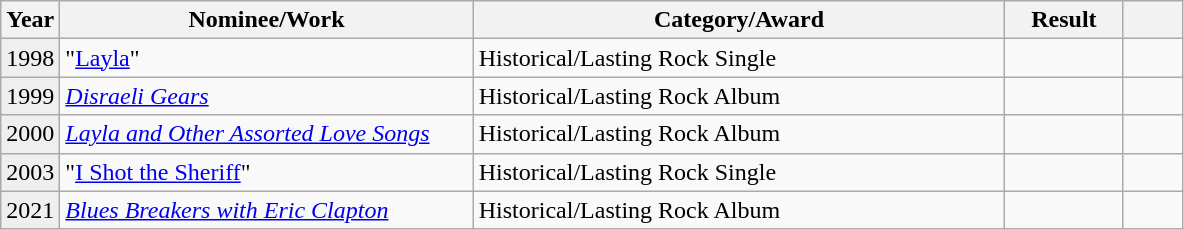<table class="wikitable">
<tr>
<th width=5%>Year</th>
<th width=35%>Nominee/Work</th>
<th width=45%>Category/Award</th>
<th width=10%>Result</th>
<th width=5%></th>
</tr>
<tr>
<td bgcolor="#efefef">1998</td>
<td>"<a href='#'>Layla</a>" </td>
<td>Historical/Lasting Rock Single</td>
<td></td>
<td style="text-align:center;"></td>
</tr>
<tr>
<td bgcolor="#efefef">1999</td>
<td><em><a href='#'>Disraeli Gears</a></em> </td>
<td>Historical/Lasting Rock Album</td>
<td></td>
<td style="text-align:center;"></td>
</tr>
<tr>
<td bgcolor="#efefef">2000</td>
<td><em><a href='#'>Layla and Other Assorted Love Songs</a></em> </td>
<td>Historical/Lasting Rock Album</td>
<td></td>
<td style="text-align:center;"></td>
</tr>
<tr>
<td bgcolor="#efefef">2003</td>
<td>"<a href='#'>I Shot the Sheriff</a>" </td>
<td>Historical/Lasting Rock Single</td>
<td></td>
<td style="text-align:center;"></td>
</tr>
<tr>
<td bgcolor="#efefef">2021</td>
<td><em><a href='#'>Blues Breakers with Eric Clapton</a></em> </td>
<td>Historical/Lasting Rock Album</td>
<td></td>
<td style="text-align:center;"></td>
</tr>
</table>
